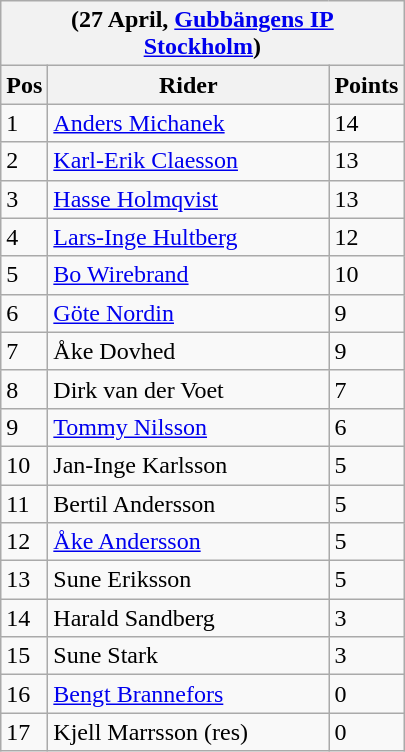<table class="wikitable">
<tr>
<th colspan="6">(27 April, <a href='#'>Gubbängens IP</a><br><a href='#'>Stockholm</a>)</th>
</tr>
<tr>
<th width=20>Pos</th>
<th width=180>Rider</th>
<th width=40>Points</th>
</tr>
<tr>
<td>1</td>
<td style="text-align:left;"><a href='#'>Anders Michanek</a></td>
<td>14</td>
</tr>
<tr>
<td>2</td>
<td style="text-align:left;"><a href='#'>Karl-Erik Claesson</a></td>
<td>13</td>
</tr>
<tr>
<td>3</td>
<td style="text-align:left;"><a href='#'>Hasse Holmqvist</a></td>
<td>13</td>
</tr>
<tr>
<td>4</td>
<td style="text-align:left;"><a href='#'>Lars-Inge Hultberg</a></td>
<td>12</td>
</tr>
<tr>
<td>5</td>
<td style="text-align:left;"><a href='#'>Bo Wirebrand</a></td>
<td>10</td>
</tr>
<tr>
<td>6</td>
<td style="text-align:left;"><a href='#'>Göte Nordin</a></td>
<td>9</td>
</tr>
<tr>
<td>7</td>
<td style="text-align:left;">Åke Dovhed</td>
<td>9</td>
</tr>
<tr>
<td>8</td>
<td style="text-align:left;">Dirk van der Voet</td>
<td>7</td>
</tr>
<tr>
<td>9</td>
<td style="text-align:left;"><a href='#'>Tommy Nilsson</a></td>
<td>6</td>
</tr>
<tr>
<td>10</td>
<td style="text-align:left;">Jan-Inge Karlsson</td>
<td>5</td>
</tr>
<tr>
<td>11</td>
<td style="text-align:left;">Bertil Andersson</td>
<td>5</td>
</tr>
<tr>
<td>12</td>
<td style="text-align:left;"><a href='#'>Åke Andersson</a></td>
<td>5</td>
</tr>
<tr>
<td>13</td>
<td style="text-align:left;">Sune Eriksson</td>
<td>5</td>
</tr>
<tr>
<td>14</td>
<td style="text-align:left;">Harald Sandberg</td>
<td>3</td>
</tr>
<tr>
<td>15</td>
<td style="text-align:left;">Sune Stark</td>
<td>3</td>
</tr>
<tr>
<td>16</td>
<td style="text-align:left;"><a href='#'>Bengt Brannefors</a></td>
<td>0</td>
</tr>
<tr>
<td>17</td>
<td style="text-align:left;">Kjell Marrsson (res)</td>
<td>0</td>
</tr>
</table>
